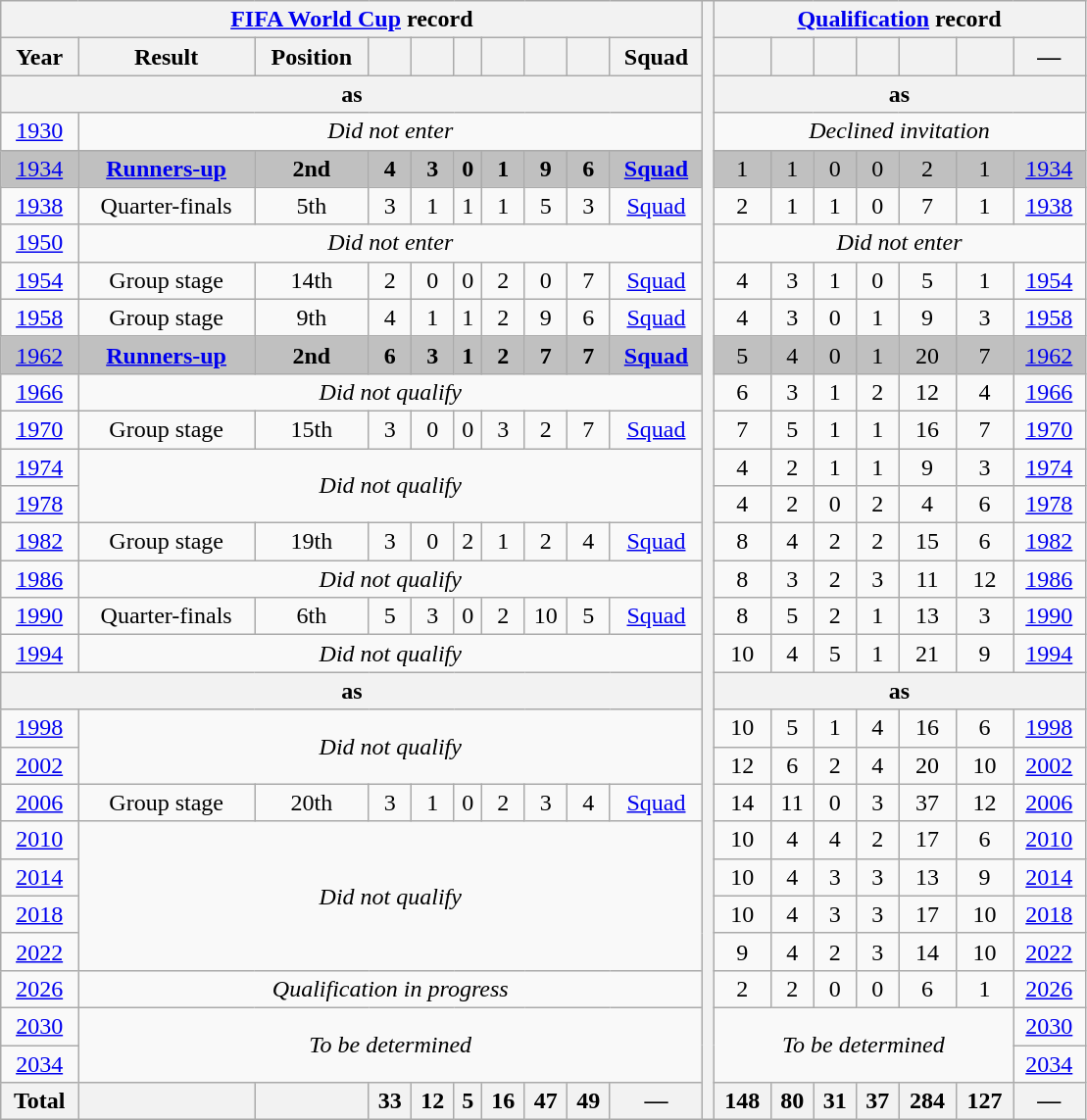<table class="wikitable" style="text-align: center;">
<tr>
<th colspan=10><a href='#'>FIFA World Cup</a> record</th>
<th width=1% rowspan=30></th>
<th colspan=7><a href='#'>Qualification</a> record</th>
</tr>
<tr>
<th>Year</th>
<th>Result</th>
<th>Position</th>
<th></th>
<th></th>
<th></th>
<th></th>
<th></th>
<th></th>
<th>Squad</th>
<th></th>
<th></th>
<th></th>
<th></th>
<th></th>
<th></th>
<th>—</th>
</tr>
<tr>
<th colspan=10>as </th>
<th colspan=8>as </th>
</tr>
<tr>
<td> <a href='#'>1930</a></td>
<td colspan=9><em>Did not enter</em></td>
<td colspan=7><em>Declined invitation</em></td>
</tr>
<tr bgcolor=Silver>
<td> <a href='#'>1934</a></td>
<td><strong><a href='#'>Runners-up</a></strong></td>
<td><strong>2nd</strong></td>
<td><strong>4</strong></td>
<td><strong>3</strong></td>
<td><strong>0</strong></td>
<td><strong>1</strong></td>
<td><strong>9</strong></td>
<td><strong>6</strong></td>
<td><strong><a href='#'>Squad</a></strong></td>
<td>1</td>
<td>1</td>
<td>0</td>
<td>0</td>
<td>2</td>
<td>1</td>
<td><a href='#'>1934</a></td>
</tr>
<tr>
<td> <a href='#'>1938</a></td>
<td>Quarter-finals</td>
<td>5th</td>
<td>3</td>
<td>1</td>
<td>1</td>
<td>1</td>
<td>5</td>
<td>3</td>
<td><a href='#'>Squad</a></td>
<td>2</td>
<td>1</td>
<td>1</td>
<td>0</td>
<td>7</td>
<td>1</td>
<td><a href='#'>1938</a></td>
</tr>
<tr>
<td> <a href='#'>1950</a></td>
<td colspan=9><em>Did not enter</em></td>
<td colspan=7><em>Did not enter</em></td>
</tr>
<tr>
<td> <a href='#'>1954</a></td>
<td>Group stage</td>
<td>14th</td>
<td>2</td>
<td>0</td>
<td>0</td>
<td>2</td>
<td>0</td>
<td>7</td>
<td><a href='#'>Squad</a></td>
<td>4</td>
<td>3</td>
<td>1</td>
<td>0</td>
<td>5</td>
<td>1</td>
<td><a href='#'>1954</a></td>
</tr>
<tr>
<td> <a href='#'>1958</a></td>
<td>Group stage</td>
<td>9th</td>
<td>4</td>
<td>1</td>
<td>1</td>
<td>2</td>
<td>9</td>
<td>6</td>
<td><a href='#'>Squad</a></td>
<td>4</td>
<td>3</td>
<td>0</td>
<td>1</td>
<td>9</td>
<td>3</td>
<td><a href='#'>1958</a></td>
</tr>
<tr bgcolor=silver>
<td> <a href='#'>1962</a></td>
<td><strong><a href='#'>Runners-up</a></strong></td>
<td><strong>2nd</strong></td>
<td><strong>6</strong></td>
<td><strong>3</strong></td>
<td><strong>1</strong></td>
<td><strong>2</strong></td>
<td><strong>7</strong></td>
<td><strong>7</strong></td>
<td><strong><a href='#'>Squad</a></strong></td>
<td>5</td>
<td>4</td>
<td>0</td>
<td>1</td>
<td>20</td>
<td>7</td>
<td><a href='#'>1962</a></td>
</tr>
<tr>
<td> <a href='#'>1966</a></td>
<td colspan=9><em>Did not qualify</em></td>
<td>6</td>
<td>3</td>
<td>1</td>
<td>2</td>
<td>12</td>
<td>4</td>
<td><a href='#'>1966</a></td>
</tr>
<tr>
<td> <a href='#'>1970</a></td>
<td>Group stage</td>
<td>15th</td>
<td>3</td>
<td>0</td>
<td>0</td>
<td>3</td>
<td>2</td>
<td>7</td>
<td><a href='#'>Squad</a></td>
<td>7</td>
<td>5</td>
<td>1</td>
<td>1</td>
<td>16</td>
<td>7</td>
<td><a href='#'>1970</a></td>
</tr>
<tr>
<td> <a href='#'>1974</a></td>
<td colspan=9 rowspan=2><em>Did not qualify</em></td>
<td>4</td>
<td>2</td>
<td>1</td>
<td>1</td>
<td>9</td>
<td>3</td>
<td><a href='#'>1974</a></td>
</tr>
<tr>
<td> <a href='#'>1978</a></td>
<td>4</td>
<td>2</td>
<td>0</td>
<td>2</td>
<td>4</td>
<td>6</td>
<td><a href='#'>1978</a></td>
</tr>
<tr>
<td> <a href='#'>1982</a></td>
<td>Group stage</td>
<td>19th</td>
<td>3</td>
<td>0</td>
<td>2</td>
<td>1</td>
<td>2</td>
<td>4</td>
<td><a href='#'>Squad</a></td>
<td>8</td>
<td>4</td>
<td>2</td>
<td>2</td>
<td>15</td>
<td>6</td>
<td><a href='#'>1982</a></td>
</tr>
<tr>
<td> <a href='#'>1986</a></td>
<td colspan=9><em>Did not qualify</em></td>
<td>8</td>
<td>3</td>
<td>2</td>
<td>3</td>
<td>11</td>
<td>12</td>
<td><a href='#'>1986</a></td>
</tr>
<tr>
<td> <a href='#'>1990</a></td>
<td>Quarter-finals</td>
<td>6th</td>
<td>5</td>
<td>3</td>
<td>0</td>
<td>2</td>
<td>10</td>
<td>5</td>
<td><a href='#'>Squad</a></td>
<td>8</td>
<td>5</td>
<td>2</td>
<td>1</td>
<td>13</td>
<td>3</td>
<td><a href='#'>1990</a></td>
</tr>
<tr>
<td> <a href='#'>1994</a></td>
<td colspan=9><em>Did not qualify</em></td>
<td>10</td>
<td>4</td>
<td>5</td>
<td>1</td>
<td>21</td>
<td>9</td>
<td><a href='#'>1994</a></td>
</tr>
<tr>
<th colspan=10>as </th>
<th colspan=8>as </th>
</tr>
<tr>
<td> <a href='#'>1998</a></td>
<td colspan=9 rowspan=2><em>Did not qualify</em></td>
<td>10</td>
<td>5</td>
<td>1</td>
<td>4</td>
<td>16</td>
<td>6</td>
<td><a href='#'>1998</a></td>
</tr>
<tr>
<td>  <a href='#'>2002</a></td>
<td>12</td>
<td>6</td>
<td>2</td>
<td>4</td>
<td>20</td>
<td>10</td>
<td><a href='#'>2002</a></td>
</tr>
<tr>
<td> <a href='#'>2006</a></td>
<td>Group stage</td>
<td>20th</td>
<td>3</td>
<td>1</td>
<td>0</td>
<td>2</td>
<td>3</td>
<td>4</td>
<td><a href='#'>Squad</a></td>
<td>14</td>
<td>11</td>
<td>0</td>
<td>3</td>
<td>37</td>
<td>12</td>
<td><a href='#'>2006</a></td>
</tr>
<tr>
<td> <a href='#'>2010</a></td>
<td colspan=9 rowspan=4><em>Did not qualify</em></td>
<td>10</td>
<td>4</td>
<td>4</td>
<td>2</td>
<td>17</td>
<td>6</td>
<td><a href='#'>2010</a></td>
</tr>
<tr>
<td> <a href='#'>2014</a></td>
<td>10</td>
<td>4</td>
<td>3</td>
<td>3</td>
<td>13</td>
<td>9</td>
<td><a href='#'>2014</a></td>
</tr>
<tr>
<td> <a href='#'>2018</a></td>
<td>10</td>
<td>4</td>
<td>3</td>
<td>3</td>
<td>17</td>
<td>10</td>
<td><a href='#'>2018</a></td>
</tr>
<tr>
<td> <a href='#'>2022</a></td>
<td>9</td>
<td>4</td>
<td>2</td>
<td>3</td>
<td>14</td>
<td>10</td>
<td><a href='#'>2022</a></td>
</tr>
<tr>
<td>   <a href='#'>2026</a></td>
<td colspan=9><em>Qualification in progress</em></td>
<td>2</td>
<td>2</td>
<td>0</td>
<td>0</td>
<td>6</td>
<td>1</td>
<td><a href='#'>2026</a></td>
</tr>
<tr>
<td>   <a href='#'>2030</a></td>
<td colspan=9 rowspan=2><em>To be determined</em></td>
<td colspan=6 rowspan=2><em>To be determined</em></td>
<td><a href='#'>2030</a></td>
</tr>
<tr>
<td> <a href='#'>2034</a></td>
<td><a href='#'>2034</a></td>
</tr>
<tr>
<th>Total</th>
<th></th>
<th></th>
<th>33</th>
<th>12</th>
<th>5</th>
<th>16</th>
<th>47</th>
<th>49</th>
<th>—</th>
<th>148</th>
<th>80</th>
<th>31</th>
<th>37</th>
<th>284</th>
<th>127</th>
<th>—</th>
</tr>
</table>
